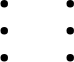<table>
<tr>
<td><br><ul><li></li><li></li><li></li></ul></td>
<td valign="top"><br><ul><li></li><li></li><li></li></ul></td>
</tr>
</table>
